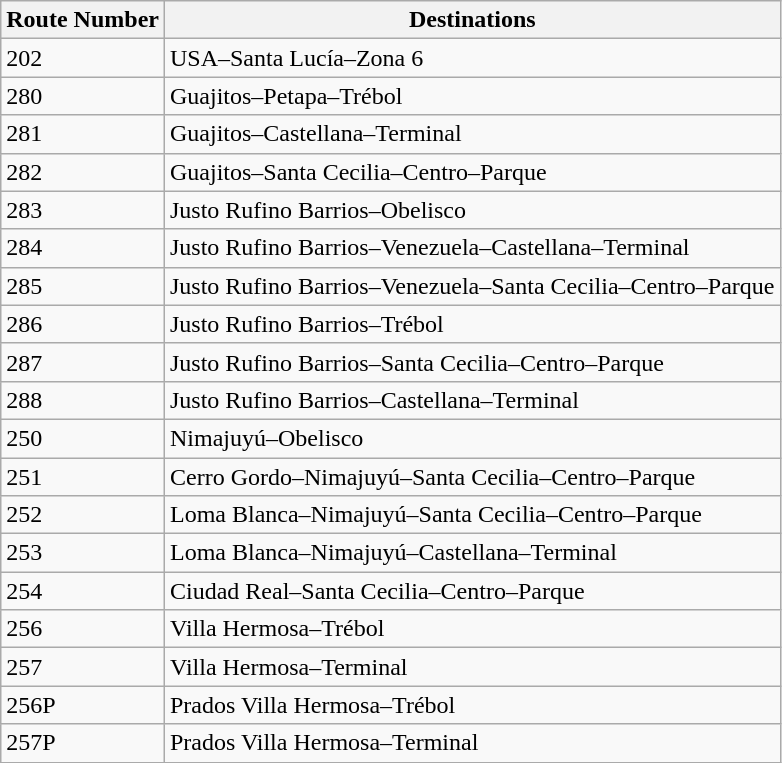<table class="wikitable">
<tr>
<th>Route Number</th>
<th>Destinations</th>
</tr>
<tr>
<td>202</td>
<td>USA–Santa Lucía–Zona 6</td>
</tr>
<tr>
<td>280</td>
<td>Guajitos–Petapa–Trébol</td>
</tr>
<tr>
<td>281</td>
<td>Guajitos–Castellana–Terminal</td>
</tr>
<tr>
<td>282</td>
<td>Guajitos–Santa Cecilia–Centro–Parque</td>
</tr>
<tr>
<td>283</td>
<td>Justo Rufino Barrios–Obelisco</td>
</tr>
<tr>
<td>284</td>
<td>Justo Rufino Barrios–Venezuela–Castellana–Terminal</td>
</tr>
<tr>
<td>285</td>
<td>Justo Rufino Barrios–Venezuela–Santa Cecilia–Centro–Parque</td>
</tr>
<tr>
<td>286</td>
<td>Justo Rufino Barrios–Trébol</td>
</tr>
<tr>
<td>287</td>
<td>Justo Rufino Barrios–Santa Cecilia–Centro–Parque</td>
</tr>
<tr>
<td>288</td>
<td>Justo Rufino Barrios–Castellana–Terminal</td>
</tr>
<tr>
<td>250</td>
<td>Nimajuyú–Obelisco</td>
</tr>
<tr>
<td>251</td>
<td>Cerro Gordo–Nimajuyú–Santa Cecilia–Centro–Parque</td>
</tr>
<tr>
<td>252</td>
<td>Loma Blanca–Nimajuyú–Santa Cecilia–Centro–Parque</td>
</tr>
<tr>
<td>253</td>
<td>Loma Blanca–Nimajuyú–Castellana–Terminal</td>
</tr>
<tr>
<td>254</td>
<td>Ciudad Real–Santa Cecilia–Centro–Parque</td>
</tr>
<tr>
<td>256</td>
<td>Villa Hermosa–Trébol</td>
</tr>
<tr>
<td>257</td>
<td>Villa Hermosa–Terminal</td>
</tr>
<tr>
<td>256P</td>
<td>Prados Villa Hermosa–Trébol</td>
</tr>
<tr>
<td>257P</td>
<td>Prados Villa Hermosa–Terminal</td>
</tr>
</table>
